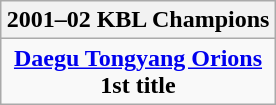<table class=wikitable style="text-align:center; margin:auto">
<tr>
<th>2001–02 KBL Champions</th>
</tr>
<tr>
<td><strong><a href='#'>Daegu Tongyang Orions</a></strong><br><strong>1st title</strong></td>
</tr>
</table>
